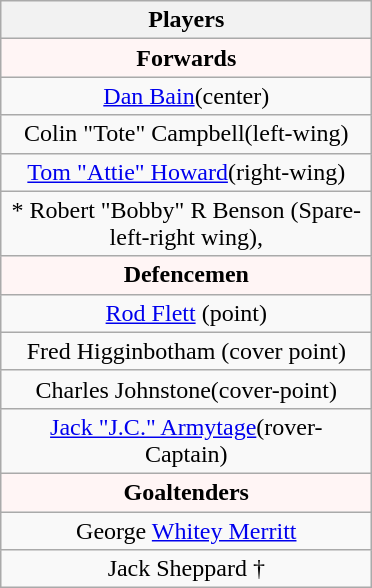<table class="wikitable" style="text-align:center;">
<tr>
<th style="width: 240px;">Players</th>
</tr>
<tr style="font-weight:bold; background-color:#FFF5F5;">
<td colspan="1" align="center"><strong>Forwards</strong></td>
</tr>
<tr>
<td><a href='#'>Dan Bain</a>(center)</td>
</tr>
<tr>
<td>Colin "Tote" Campbell(left-wing)</td>
</tr>
<tr>
<td><a href='#'>Tom "Attie" Howard</a>(right-wing)</td>
</tr>
<tr>
<td>* Robert "Bobby" R Benson (Spare-left-right wing),</td>
</tr>
<tr style="font-weight:bold; background-color:#FFF5F5;">
<td colspan="1" align="center"><strong>Defencemen</strong></td>
</tr>
<tr>
<td><a href='#'>Rod Flett</a> (point)</td>
</tr>
<tr>
<td>Fred Higginbotham (cover point)</td>
</tr>
<tr>
<td>Charles Johnstone(cover-point)</td>
</tr>
<tr>
<td><a href='#'>Jack "J.C." Armytage</a>(rover- Captain)</td>
</tr>
<tr style="font-weight:bold; background-color:#FFF5F5;">
<td colspan="1" align="center"><strong>Goaltenders</strong></td>
</tr>
<tr>
<td>George <a href='#'>Whitey Merritt</a></td>
</tr>
<tr>
<td>Jack Sheppard †</td>
</tr>
</table>
